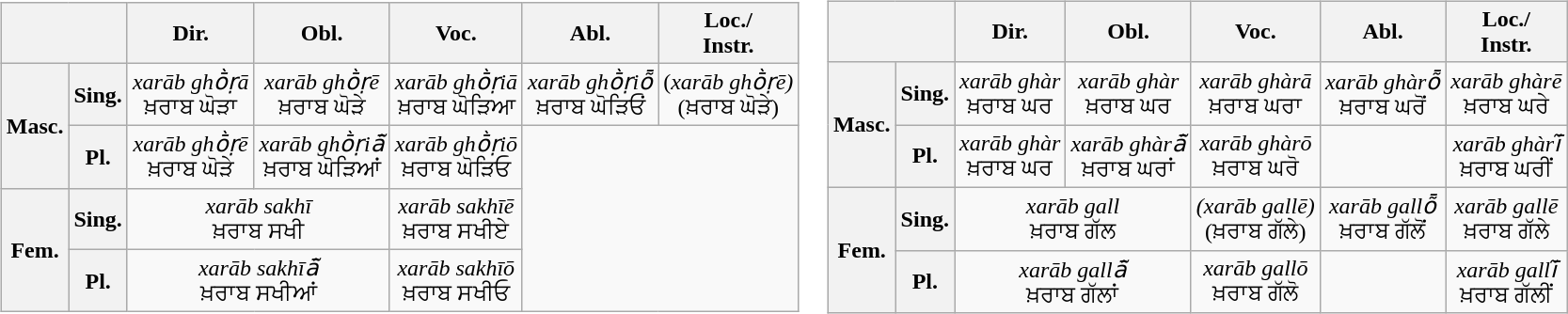<table>
<tr>
<td><br><table class="wikitable" style="text-align:center">
<tr>
<th colspan="2"></th>
<th>Dir.</th>
<th>Obl.</th>
<th>Voc.</th>
<th>Abl.</th>
<th>Loc./<br>Instr.</th>
</tr>
<tr>
<th rowspan="2">Masc.</th>
<th>Sing.</th>
<td><em>xarāb ghṑṛā</em><br>ਖ਼ਰਾਬ ਘੋੜਾ<br></td>
<td><em>xarāb ghṑṛē</em><br>ਖ਼ਰਾਬ ਘੋੜੇ<br></td>
<td><em>xarāb ghṑṛiā</em><br>ਖ਼ਰਾਬ ਘੋੜਿਆ<br></td>
<td><em>xarāb ghṑṛiȭ</em><br>ਖ਼ਰਾਬ ਘੋੜਿਓਂ<br></td>
<td>(<em>xarāb ghṑṛē)</em><br>(ਖ਼ਰਾਬ ਘੋੜੇ)<br></td>
</tr>
<tr>
<th>Pl.</th>
<td><em>xarāb ghṑṛē</em><br>ਖ਼ਰਾਬ ਘੋੜੇ<br></td>
<td><em>xarāb ghṑṛiā̃</em><br>ਖ਼ਰਾਬ ਘੋੜਿਆਂ<br></td>
<td><em>xarāb ghṑṛiō</em><br>ਖ਼ਰਾਬ ਘੋੜਿਓ<br></td>
<td colspan="2" rowspan="3"></td>
</tr>
<tr>
<th rowspan="2">Fem.</th>
<th>Sing.</th>
<td colspan="2"><em>xarāb sakhī</em><br>ਖ਼ਰਾਬ ਸਖੀ<br></td>
<td><em>xarāb sakhīē</em><br>ਖ਼ਰਾਬ ਸਖੀਏ<br></td>
</tr>
<tr>
<th>Pl.</th>
<td colspan="2"><em>xarāb sakhīā̃</em><br>ਖ਼ਰਾਬ ਸਖੀਆਂ<br></td>
<td><em>xarāb sakhīō</em><br>ਖ਼ਰਾਬ ਸਖੀਓ<br></td>
</tr>
</table>
</td>
<td><br><table class="wikitable" style="text-align:center">
<tr>
<th colspan="2"></th>
<th>Dir.</th>
<th>Obl.</th>
<th>Voc.</th>
<th>Abl.</th>
<th>Loc./<br>Instr.</th>
</tr>
<tr>
<th rowspan="2">Masc.</th>
<th>Sing.</th>
<td><em> xarāb ghàr</em><br>ਖ਼ਰਾਬ ਘਰ<br></td>
<td><em>xarāb ghàr</em><br>ਖ਼ਰਾਬ ਘਰ<br></td>
<td><em>xarāb ghàrā</em><br>ਖ਼ਰਾਬ ਘਰਾ<br></td>
<td><em>xarāb ghàrȭ</em><br>ਖ਼ਰਾਬ ਘਰੋਂ<br></td>
<td><em>xarāb ghàrē</em><br>ਖ਼ਰਾਬ ਘਰੇ<br></td>
</tr>
<tr>
<th>Pl.</th>
<td><em>xarāb ghàr</em><br>ਖ਼ਰਾਬ ਘਰ<br></td>
<td><em>xarāb ghàrā̃</em><br>ਖ਼ਰਾਬ ਘਰਾਂ<br></td>
<td><em>xarāb ghàrō</em><br>ਖ਼ਰਾਬ ਘਰੋ<br></td>
<td></td>
<td><em>xarāb ghàrī̃</em><br>ਖ਼ਰਾਬ ਘਰੀਂ<br></td>
</tr>
<tr>
<th rowspan="2">Fem.</th>
<th>Sing.</th>
<td colspan="2"><em>xarāb gall</em><br>ਖ਼ਰਾਬ ਗੱਲ<br></td>
<td><em>(xarāb gallē)</em><br>(ਖ਼ਰਾਬ ਗੱਲੇ)<br></td>
<td><em>xarāb gallȭ</em><br>ਖ਼ਰਾਬ ਗੱਲੋਂ<br></td>
<td><em>xarāb gallē</em><br>ਖ਼ਰਾਬ ਗੱਲੇ<br></td>
</tr>
<tr>
<th>Pl.</th>
<td colspan="2"><em>xarāb gallā̃</em><br>ਖ਼ਰਾਬ ਗੱਲਾਂ<br></td>
<td><em>xarāb gallō</em><br>ਖ਼ਰਾਬ ਗੱਲੋ<br></td>
<td></td>
<td><em>xarāb gallī̃</em><br>ਖ਼ਰਾਬ ਗੱਲੀਂ<br></td>
</tr>
</table>
</td>
</tr>
</table>
